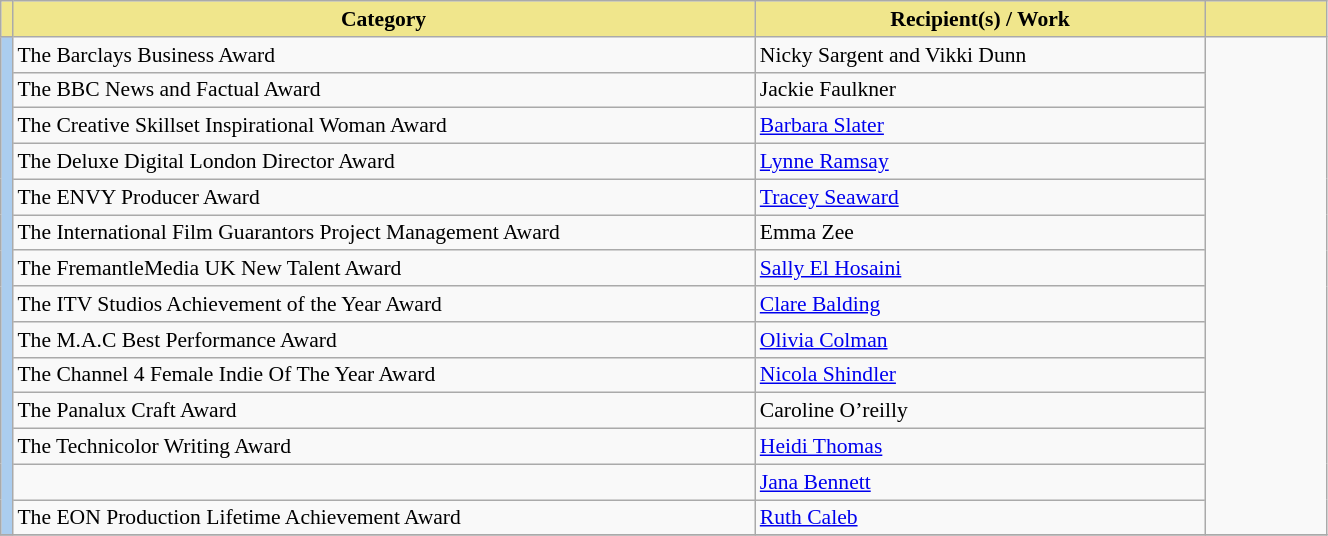<table class="wikitable" width="70%" scope="col" style="text-align: left; font-size: 90%">
<tr col>
<th style="background:#F0E68C" width="1px"></th>
<th style="background:#F0E68C" width="56%">Category</th>
<th style="background:#F0E68C" width="34%">Recipient(s) / Work</th>
<th style="background:#F0E68C" scope="col" class="unsortable"></th>
</tr>
<tr>
<td style="background: #abcdef;" rowspan="14"></td>
<td scope="col" style="align:left">The Barclays Business Award</td>
<td>Nicky Sargent and Vikki Dunn</td>
<td rowspan="14"></td>
</tr>
<tr>
<td>The BBC News and Factual Award</td>
<td>Jackie Faulkner</td>
</tr>
<tr>
<td>The Creative Skillset Inspirational Woman Award</td>
<td><a href='#'>Barbara Slater</a></td>
</tr>
<tr>
<td>The Deluxe Digital London Director Award</td>
<td><a href='#'>Lynne Ramsay</a></td>
</tr>
<tr>
<td>The ENVY Producer Award</td>
<td><a href='#'>Tracey Seaward</a></td>
</tr>
<tr>
<td>The International Film Guarantors Project Management Award</td>
<td>Emma Zee</td>
</tr>
<tr>
<td>The FremantleMedia UK New Talent Award</td>
<td><a href='#'>Sally El Hosaini</a></td>
</tr>
<tr>
<td>The ITV Studios Achievement of the Year Award</td>
<td><a href='#'>Clare Balding</a></td>
</tr>
<tr>
<td>The M.A.C Best Performance Award</td>
<td><a href='#'>Olivia Colman</a></td>
</tr>
<tr>
<td>The Channel 4 Female Indie Of The Year Award</td>
<td><a href='#'>Nicola Shindler</a></td>
</tr>
<tr>
<td>The Panalux Craft Award</td>
<td>Caroline O’reilly</td>
</tr>
<tr>
<td>The Technicolor Writing Award</td>
<td><a href='#'>Heidi Thomas</a></td>
</tr>
<tr>
<td></td>
<td><a href='#'>Jana Bennett</a></td>
</tr>
<tr>
<td>The EON Production Lifetime Achievement Award</td>
<td><a href='#'>Ruth Caleb</a></td>
</tr>
<tr>
</tr>
</table>
